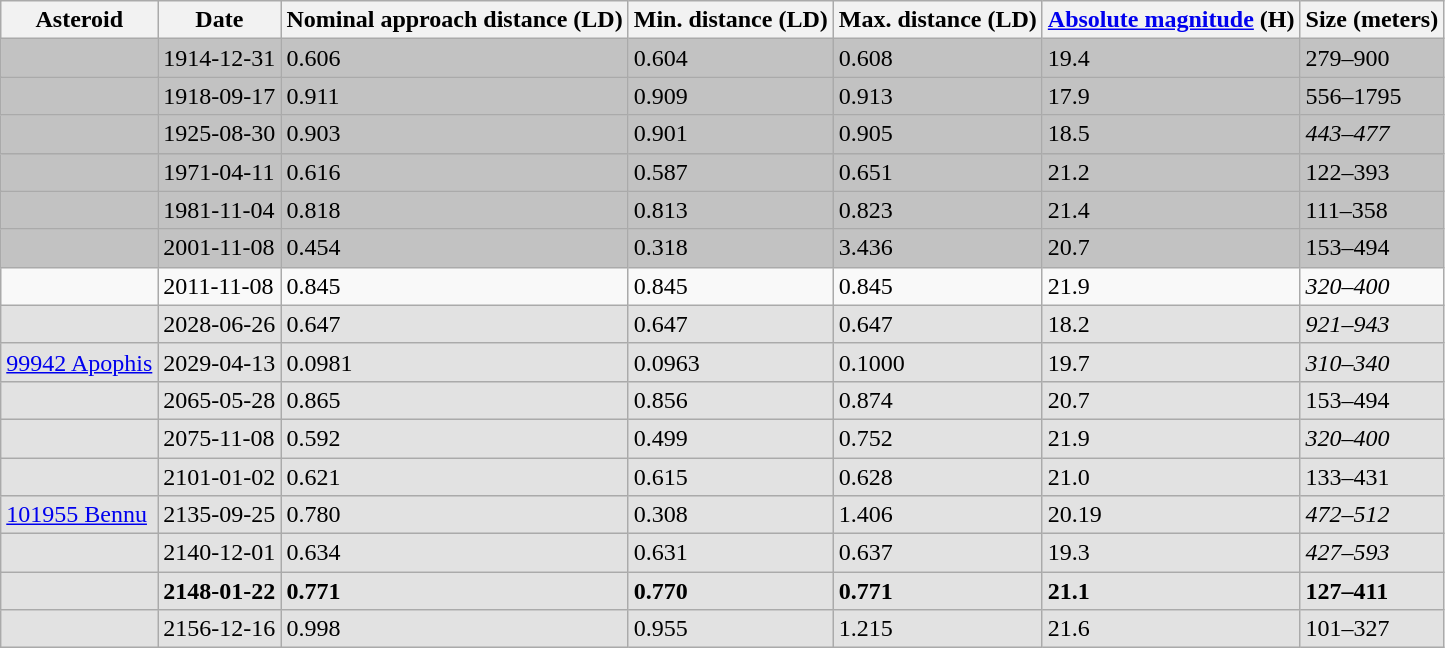<table class="wikitable collapsible collapsed sortable">
<tr>
<th>Asteroid</th>
<th>Date</th>
<th>Nominal approach distance (LD)</th>
<th>Min. distance (LD)</th>
<th>Max. distance (LD)</th>
<th><a href='#'>Absolute magnitude</a> (H)</th>
<th>Size (meters)</th>
</tr>
<tr bgcolor=#c2c2c2>
<td></td>
<td>1914-12-31</td>
<td>0.606</td>
<td>0.604</td>
<td>0.608</td>
<td>19.4</td>
<td>279–900</td>
</tr>
<tr bgcolor=#c2c2c2>
<td></td>
<td>1918-09-17</td>
<td>0.911</td>
<td>0.909</td>
<td>0.913</td>
<td>17.9</td>
<td>556–1795</td>
</tr>
<tr bgcolor=#c2c2c2>
<td></td>
<td>1925-08-30</td>
<td>0.903</td>
<td>0.901</td>
<td>0.905</td>
<td>18.5</td>
<td><em>443–477</em></td>
</tr>
<tr bgcolor=#c2c2c2>
<td></td>
<td>1971-04-11</td>
<td>0.616</td>
<td>0.587</td>
<td>0.651</td>
<td>21.2</td>
<td>122–393</td>
</tr>
<tr bgcolor=#c2c2c2>
<td></td>
<td>1981-11-04</td>
<td>0.818</td>
<td>0.813</td>
<td>0.823</td>
<td>21.4</td>
<td>111–358</td>
</tr>
<tr bgcolor=#c2c2c2>
<td></td>
<td>2001-11-08</td>
<td>0.454</td>
<td>0.318</td>
<td>3.436</td>
<td>20.7</td>
<td>153–494</td>
</tr>
<tr>
<td></td>
<td>2011-11-08</td>
<td>0.845</td>
<td>0.845</td>
<td>0.845</td>
<td>21.9</td>
<td><em>320–400</em></td>
</tr>
<tr bgcolor=#e2e2e2>
<td></td>
<td>2028-06-26</td>
<td>0.647</td>
<td>0.647</td>
<td>0.647</td>
<td>18.2</td>
<td><em>921–943</em></td>
</tr>
<tr bgcolor=#e2e2e2>
<td><a href='#'>99942 Apophis</a></td>
<td>2029-04-13</td>
<td>0.0981</td>
<td>0.0963</td>
<td>0.1000</td>
<td>19.7</td>
<td><em>310–340</em></td>
</tr>
<tr bgcolor=#e2e2e2>
<td></td>
<td>2065-05-28</td>
<td>0.865</td>
<td>0.856</td>
<td>0.874</td>
<td>20.7</td>
<td>153–494</td>
</tr>
<tr bgcolor=#e2e2e2>
<td></td>
<td>2075-11-08</td>
<td>0.592</td>
<td>0.499</td>
<td>0.752</td>
<td>21.9</td>
<td><em>320–400</em></td>
</tr>
<tr bgcolor=#e2e2e2>
<td></td>
<td>2101-01-02</td>
<td>0.621</td>
<td>0.615</td>
<td>0.628</td>
<td>21.0</td>
<td>133–431</td>
</tr>
<tr bgcolor=#e2e2e2>
<td><a href='#'>101955 Bennu</a></td>
<td>2135-09-25</td>
<td>0.780</td>
<td>0.308</td>
<td>1.406</td>
<td>20.19</td>
<td><em>472–512</em></td>
</tr>
<tr bgcolor=#e2e2e2>
<td></td>
<td>2140-12-01</td>
<td>0.634</td>
<td>0.631</td>
<td>0.637</td>
<td>19.3</td>
<td><em>427–593</em></td>
</tr>
<tr bgcolor=#e2e2e2>
<td><strong></strong></td>
<td><strong>2148-01-22</strong></td>
<td><strong>0.771</strong></td>
<td><strong>0.770</strong></td>
<td><strong>0.771</strong></td>
<td><strong>21.1</strong></td>
<td><strong>127–411</strong></td>
</tr>
<tr bgcolor=#e2e2e2>
<td></td>
<td>2156-12-16</td>
<td>0.998</td>
<td>0.955</td>
<td>1.215</td>
<td>21.6</td>
<td>101–327</td>
</tr>
</table>
